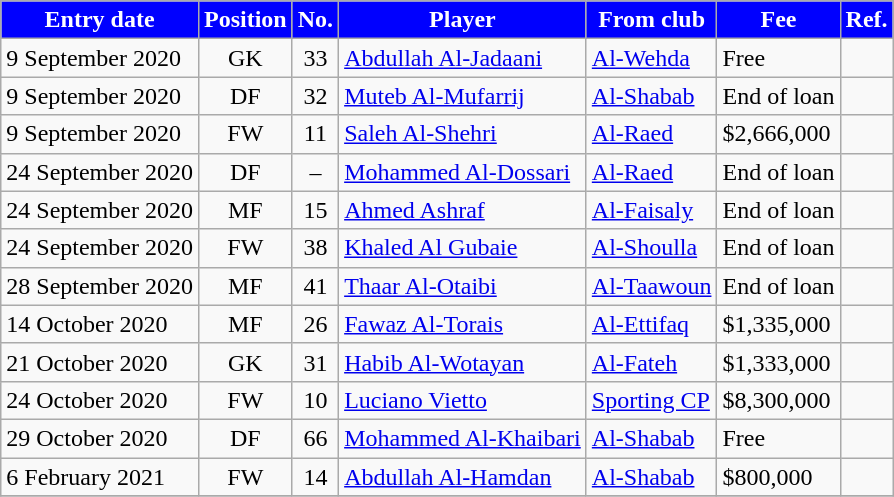<table class="wikitable sortable">
<tr>
<th style="background:blue; color:white;"><strong>Entry date</strong></th>
<th style="background:blue; color:white;"><strong>Position</strong></th>
<th style="background:blue; color:white;"><strong>No.</strong></th>
<th style="background:blue; color:white;"><strong>Player</strong></th>
<th style="background:blue; color:white;"><strong>From club</strong></th>
<th style="background:blue; color:white;"><strong>Fee</strong></th>
<th style="background:blue; color:white;"><strong>Ref.</strong></th>
</tr>
<tr>
<td>9 September 2020</td>
<td style="text-align:center;">GK</td>
<td style="text-align:center;">33</td>
<td style="text-align:left;"> <a href='#'>Abdullah Al-Jadaani</a></td>
<td style="text-align:left;"> <a href='#'>Al-Wehda</a></td>
<td>Free</td>
<td></td>
</tr>
<tr>
<td>9 September 2020</td>
<td style="text-align:center;">DF</td>
<td style="text-align:center;">32</td>
<td style="text-align:left;"> <a href='#'>Muteb Al-Mufarrij</a></td>
<td style="text-align:left;"> <a href='#'>Al-Shabab</a></td>
<td>End of loan</td>
<td></td>
</tr>
<tr>
<td>9 September 2020</td>
<td style="text-align:center;">FW</td>
<td style="text-align:center;">11</td>
<td style="text-align:left;"> <a href='#'>Saleh Al-Shehri</a></td>
<td style="text-align:left;"> <a href='#'>Al-Raed</a></td>
<td>$2,666,000</td>
<td></td>
</tr>
<tr>
<td>24 September 2020</td>
<td style="text-align:center;">DF</td>
<td style="text-align:center;">–</td>
<td style="text-align:left;"> <a href='#'>Mohammed Al-Dossari</a></td>
<td style="text-align:left;"> <a href='#'>Al-Raed</a></td>
<td>End of loan</td>
<td></td>
</tr>
<tr>
<td>24 September 2020</td>
<td style="text-align:center;">MF</td>
<td style="text-align:center;">15</td>
<td style="text-align:left;"> <a href='#'>Ahmed Ashraf</a></td>
<td style="text-align:left;"> <a href='#'>Al-Faisaly</a></td>
<td>End of loan</td>
<td></td>
</tr>
<tr>
<td>24 September 2020</td>
<td style="text-align:center;">FW</td>
<td style="text-align:center;">38</td>
<td style="text-align:left;"> <a href='#'>Khaled Al Gubaie</a></td>
<td style="text-align:left;"> <a href='#'>Al-Shoulla</a></td>
<td>End of loan</td>
<td></td>
</tr>
<tr>
<td>28 September 2020</td>
<td style="text-align:center;">MF</td>
<td style="text-align:center;">41</td>
<td style="text-align:left;"> <a href='#'>Thaar Al-Otaibi</a></td>
<td style="text-align:left;"> <a href='#'>Al-Taawoun</a></td>
<td>End of loan</td>
<td></td>
</tr>
<tr>
<td>14 October 2020</td>
<td style="text-align:center;">MF</td>
<td style="text-align:center;">26</td>
<td style="text-align:left;"> <a href='#'>Fawaz Al-Torais</a></td>
<td style="text-align:left;"> <a href='#'>Al-Ettifaq</a></td>
<td>$1,335,000</td>
<td></td>
</tr>
<tr>
<td>21 October 2020</td>
<td style="text-align:center;">GK</td>
<td style="text-align:center;">31</td>
<td style="text-align:left;"> <a href='#'>Habib Al-Wotayan</a></td>
<td style="text-align:left;"> <a href='#'>Al-Fateh</a></td>
<td>$1,333,000</td>
<td></td>
</tr>
<tr>
<td>24 October 2020</td>
<td style="text-align:center;">FW</td>
<td style="text-align:center;">10</td>
<td style="text-align:left;"> <a href='#'>Luciano Vietto</a></td>
<td style="text-align:left;"> <a href='#'>Sporting CP</a></td>
<td>$8,300,000</td>
<td></td>
</tr>
<tr>
<td>29 October 2020</td>
<td style="text-align:center;">DF</td>
<td style="text-align:center;">66</td>
<td style="text-align:left;"> <a href='#'>Mohammed Al-Khaibari</a></td>
<td style="text-align:left;"> <a href='#'>Al-Shabab</a></td>
<td>Free</td>
<td></td>
</tr>
<tr>
<td>6 February 2021</td>
<td style="text-align:center;">FW</td>
<td style="text-align:center;">14</td>
<td style="text-align:left;"> <a href='#'>Abdullah Al-Hamdan</a></td>
<td style="text-align:left;"> <a href='#'>Al-Shabab</a></td>
<td>$800,000</td>
<td></td>
</tr>
<tr>
</tr>
</table>
